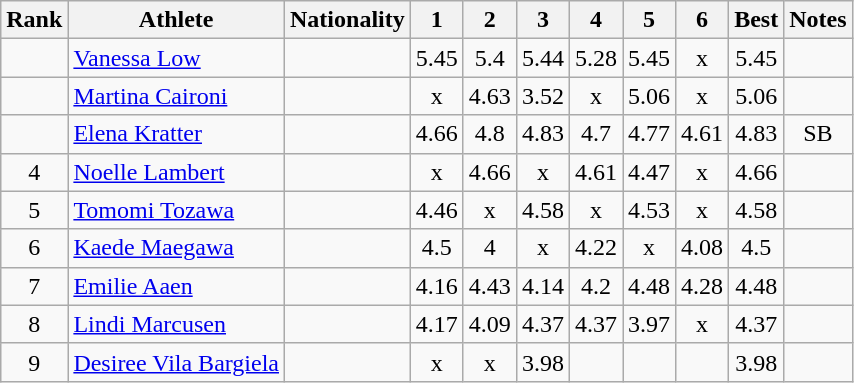<table class="wikitable sortable" style="text-align:center">
<tr>
<th>Rank</th>
<th>Athlete</th>
<th>Nationality</th>
<th>1</th>
<th>2</th>
<th>3</th>
<th>4</th>
<th>5</th>
<th>6</th>
<th>Best</th>
<th>Notes</th>
</tr>
<tr>
<td></td>
<td align=left><a href='#'>Vanessa Low</a></td>
<td align=left></td>
<td>5.45</td>
<td>5.4</td>
<td>5.44</td>
<td>5.28</td>
<td>5.45</td>
<td>x</td>
<td>5.45</td>
<td></td>
</tr>
<tr>
<td></td>
<td align=left><a href='#'>Martina Caironi</a></td>
<td align=left></td>
<td>x</td>
<td>4.63</td>
<td>3.52</td>
<td>x</td>
<td>5.06</td>
<td>x</td>
<td>5.06</td>
<td></td>
</tr>
<tr>
<td></td>
<td align=left><a href='#'>Elena Kratter</a></td>
<td align=left></td>
<td>4.66</td>
<td>4.8</td>
<td>4.83</td>
<td>4.7</td>
<td>4.77</td>
<td>4.61</td>
<td>4.83</td>
<td>SB</td>
</tr>
<tr>
<td>4</td>
<td align=left><a href='#'>Noelle Lambert</a></td>
<td align=left></td>
<td>x</td>
<td>4.66</td>
<td>x</td>
<td>4.61</td>
<td>4.47</td>
<td>x</td>
<td>4.66</td>
<td></td>
</tr>
<tr>
<td>5</td>
<td align=left><a href='#'>Tomomi Tozawa</a></td>
<td align=left></td>
<td>4.46</td>
<td>x</td>
<td>4.58</td>
<td>x</td>
<td>4.53</td>
<td>x</td>
<td>4.58</td>
<td></td>
</tr>
<tr>
<td>6</td>
<td align=left><a href='#'>Kaede Maegawa</a></td>
<td align=left></td>
<td>4.5</td>
<td>4</td>
<td>x</td>
<td>4.22</td>
<td>x</td>
<td>4.08</td>
<td>4.5</td>
<td></td>
</tr>
<tr>
<td>7</td>
<td align=left><a href='#'>Emilie Aaen</a></td>
<td align=left></td>
<td>4.16</td>
<td>4.43</td>
<td>4.14</td>
<td>4.2</td>
<td>4.48</td>
<td>4.28</td>
<td>4.48</td>
<td></td>
</tr>
<tr>
<td>8</td>
<td align=left><a href='#'>Lindi Marcusen</a></td>
<td align=left></td>
<td>4.17</td>
<td>4.09</td>
<td>4.37</td>
<td>4.37</td>
<td>3.97</td>
<td>x</td>
<td>4.37</td>
<td></td>
</tr>
<tr>
<td>9</td>
<td align=left><a href='#'>Desiree Vila Bargiela</a></td>
<td align=left></td>
<td>x</td>
<td>x</td>
<td>3.98</td>
<td></td>
<td></td>
<td></td>
<td>3.98</td>
<td></td>
</tr>
</table>
